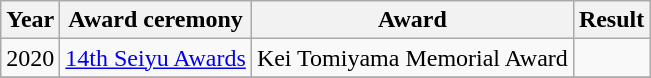<table class="wikitable sortable">
<tr>
<th>Year</th>
<th>Award ceremony</th>
<th>Award</th>
<th>Result</th>
</tr>
<tr>
<td>2020</td>
<td><a href='#'>14th Seiyu Awards</a></td>
<td>Kei Tomiyama Memorial Award</td>
<td></td>
</tr>
<tr>
</tr>
</table>
